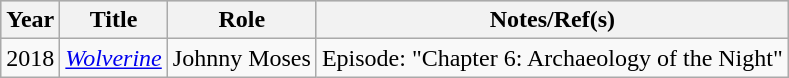<table class="wikitable">
<tr style="background:#ccc; text-align:center;">
<th>Year</th>
<th>Title</th>
<th>Role</th>
<th>Notes/Ref(s)</th>
</tr>
<tr>
<td>2018</td>
<td><em><a href='#'>Wolverine</a></em></td>
<td>Johnny Moses</td>
<td>Episode: "Chapter 6: Archaeology of the Night"</td>
</tr>
</table>
